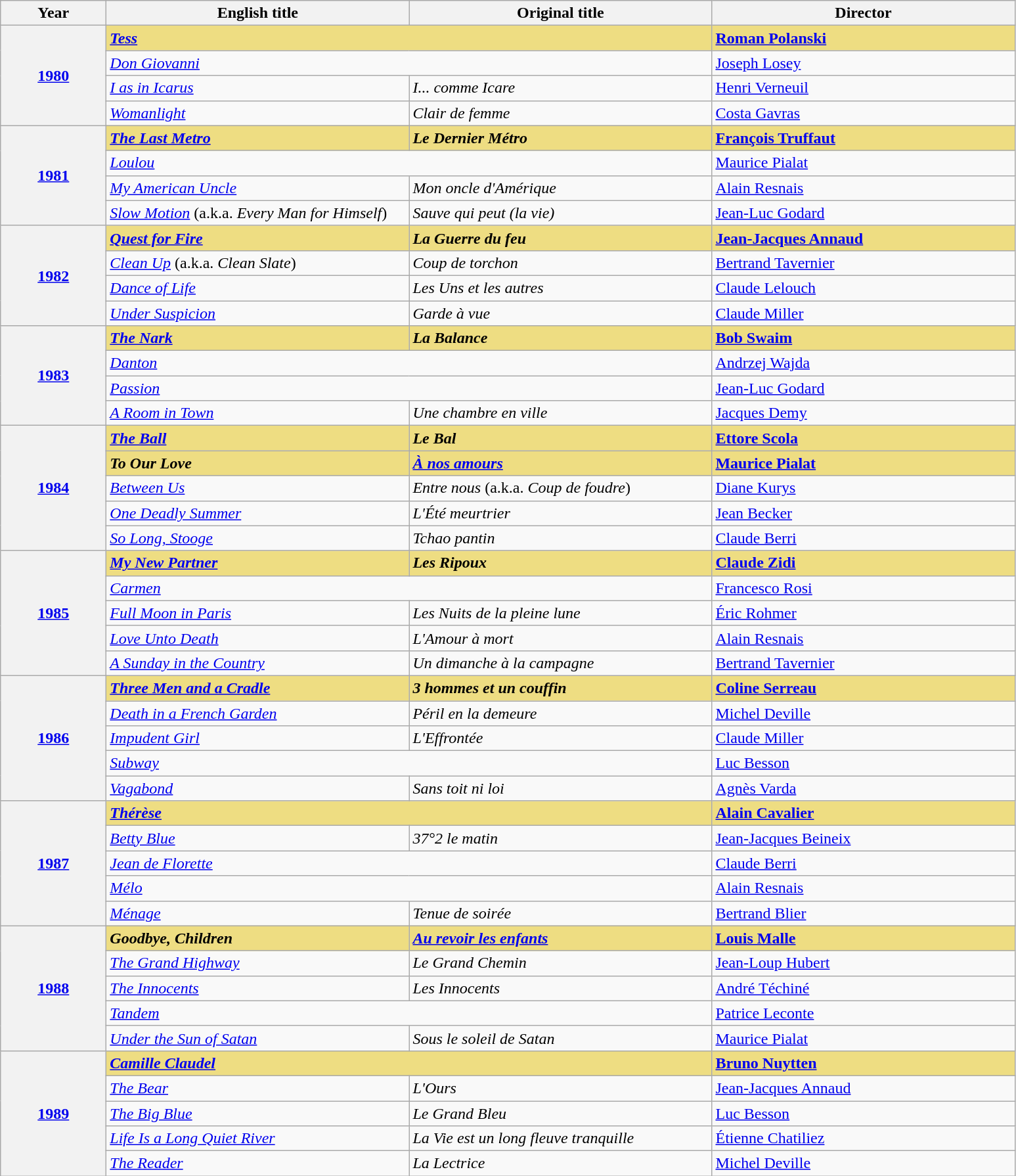<table class="wikitable">
<tr>
<th width="100">Year</th>
<th width="300">English title</th>
<th width="300">Original title</th>
<th width="300">Director</th>
</tr>
<tr>
<th rowspan="4" style="text-align:center;"><a href='#'>1980</a></th>
<td colspan="2" style="background:#eedd82;"><strong><em><a href='#'>Tess</a></em></strong></td>
<td style="background:#eedd82;"><strong><a href='#'>Roman Polanski</a></strong></td>
</tr>
<tr>
<td colspan="2"><em><a href='#'>Don Giovanni</a></em></td>
<td><a href='#'>Joseph Losey</a></td>
</tr>
<tr>
<td><em><a href='#'>I as in Icarus</a></em></td>
<td><em>I... comme Icare</em></td>
<td><a href='#'>Henri Verneuil</a></td>
</tr>
<tr>
<td><em><a href='#'>Womanlight</a></em></td>
<td><em>Clair de femme</em></td>
<td><a href='#'>Costa Gavras</a></td>
</tr>
<tr>
<th rowspan="4" style="text-align:center;"><a href='#'>1981</a></th>
<td style="background:#eedd82;"><strong><em><a href='#'>The Last Metro</a></em></strong></td>
<td style="background:#eedd82;"><strong><em>Le Dernier Métro</em></strong></td>
<td style="background:#eedd82;"><strong><a href='#'>François Truffaut</a></strong></td>
</tr>
<tr>
<td colspan="2"><em><a href='#'>Loulou</a></em></td>
<td><a href='#'>Maurice Pialat</a></td>
</tr>
<tr>
<td><em><a href='#'>My American Uncle</a></em></td>
<td><em>Mon oncle d'Amérique</em></td>
<td><a href='#'>Alain Resnais</a></td>
</tr>
<tr>
<td><em><a href='#'>Slow Motion</a></em> (a.k.a. <em>Every Man for Himself</em>)</td>
<td><em>Sauve qui peut (la vie)</em></td>
<td><a href='#'>Jean-Luc Godard</a></td>
</tr>
<tr>
<th rowspan="4" style="text-align:center;"><a href='#'>1982</a></th>
<td style="background:#eedd82;"><strong><em><a href='#'>Quest for Fire</a></em></strong></td>
<td style="background:#eedd82;"><strong><em>La Guerre du feu</em></strong></td>
<td style="background:#eedd82;"><strong><a href='#'>Jean-Jacques Annaud</a></strong></td>
</tr>
<tr>
<td><em><a href='#'>Clean Up</a></em> (a.k.a. <em>Clean Slate</em>)</td>
<td><em>Coup de torchon</em></td>
<td><a href='#'>Bertrand Tavernier</a></td>
</tr>
<tr>
<td><em><a href='#'>Dance of Life</a></em></td>
<td><em>Les Uns et les autres</em></td>
<td><a href='#'>Claude Lelouch</a></td>
</tr>
<tr>
<td><em><a href='#'>Under Suspicion</a></em></td>
<td><em>Garde à vue</em></td>
<td><a href='#'>Claude Miller</a></td>
</tr>
<tr>
<th rowspan="4" style="text-align:center;"><a href='#'>1983</a></th>
<td style="background:#eedd82;"><strong><em><a href='#'>The Nark</a></em></strong></td>
<td style="background:#eedd82;"><strong><em>La Balance</em></strong></td>
<td style="background:#eedd82;"><strong><a href='#'>Bob Swaim</a></strong></td>
</tr>
<tr>
<td colspan="2"><em><a href='#'>Danton</a></em></td>
<td><a href='#'>Andrzej Wajda</a></td>
</tr>
<tr>
<td colspan="2"><em><a href='#'>Passion</a></em></td>
<td><a href='#'>Jean-Luc Godard</a></td>
</tr>
<tr>
<td><em><a href='#'>A Room in Town</a></em></td>
<td><em>Une chambre en ville</em></td>
<td><a href='#'>Jacques Demy</a></td>
</tr>
<tr>
<th rowspan="5" style="text-align:center;"><a href='#'>1984</a></th>
<td style="background:#eedd82;"><strong><em><a href='#'>The Ball</a></em></strong></td>
<td style="background:#eedd82;"><strong><em>Le Bal</em></strong></td>
<td style="background:#eedd82;"><strong><a href='#'>Ettore Scola</a></strong></td>
</tr>
<tr>
<td style="background:#eedd82;"><strong><em>To Our Love</em></strong></td>
<td style="background:#eedd82;"><strong><em><a href='#'>À nos amours</a></em></strong></td>
<td style="background:#eedd82;"><strong><a href='#'>Maurice Pialat</a></strong></td>
</tr>
<tr>
<td><em><a href='#'>Between Us</a></em></td>
<td><em>Entre nous</em> (a.k.a. <em>Coup de foudre</em>)</td>
<td><a href='#'>Diane Kurys</a></td>
</tr>
<tr>
<td><em><a href='#'>One Deadly Summer</a></em></td>
<td><em>L'Été meurtrier</em></td>
<td><a href='#'>Jean Becker</a></td>
</tr>
<tr>
<td><em><a href='#'>So Long, Stooge</a></em></td>
<td><em>Tchao pantin</em></td>
<td><a href='#'>Claude Berri</a></td>
</tr>
<tr>
<th rowspan="5" style="text-align:center;"><a href='#'>1985</a></th>
<td style="background:#eedd82;"><strong><em><a href='#'>My New Partner</a></em></strong></td>
<td style="background:#eedd82;"><strong><em>Les Ripoux</em></strong></td>
<td style="background:#eedd82;"><strong><a href='#'>Claude Zidi</a></strong></td>
</tr>
<tr>
<td colspan="2"><em><a href='#'>Carmen</a></em></td>
<td><a href='#'>Francesco Rosi</a></td>
</tr>
<tr>
<td><em><a href='#'>Full Moon in Paris</a></em></td>
<td><em>Les Nuits de la pleine lune</em></td>
<td><a href='#'>Éric Rohmer</a></td>
</tr>
<tr>
<td><em><a href='#'>Love Unto Death</a></em></td>
<td><em>L'Amour à mort</em></td>
<td><a href='#'>Alain Resnais</a></td>
</tr>
<tr>
<td><em><a href='#'>A Sunday in the Country</a></em></td>
<td><em>Un dimanche à la campagne</em></td>
<td><a href='#'>Bertrand Tavernier</a></td>
</tr>
<tr>
<th rowspan="5" style="text-align:center;"><a href='#'>1986</a></th>
<td style="background:#eedd82;"><strong><em><a href='#'>Three Men and a Cradle</a></em></strong></td>
<td style="background:#eedd82;"><strong><em>3 hommes et un couffin</em></strong></td>
<td style="background:#eedd82;"><strong><a href='#'>Coline Serreau</a></strong></td>
</tr>
<tr>
<td><em><a href='#'>Death in a French Garden</a></em></td>
<td><em>Péril en la demeure</em></td>
<td><a href='#'>Michel Deville</a></td>
</tr>
<tr>
<td><em><a href='#'>Impudent Girl</a></em></td>
<td><em>L'Effrontée</em></td>
<td><a href='#'>Claude Miller</a></td>
</tr>
<tr>
<td colspan="2"><em><a href='#'>Subway</a></em></td>
<td><a href='#'>Luc Besson</a></td>
</tr>
<tr>
<td><em><a href='#'>Vagabond</a></em></td>
<td><em>Sans toit ni loi</em></td>
<td><a href='#'>Agnès Varda</a></td>
</tr>
<tr>
<th rowspan="5" style="text-align:center;"><a href='#'>1987</a></th>
<td colspan="2" style="background:#eedd82;"><strong><em><a href='#'>Thérèse</a></em></strong></td>
<td style="background:#eedd82;"><strong><a href='#'>Alain Cavalier</a></strong></td>
</tr>
<tr>
<td><em><a href='#'>Betty Blue</a></em></td>
<td><em>37°2 le matin</em></td>
<td><a href='#'>Jean-Jacques Beineix</a></td>
</tr>
<tr>
<td colspan="2"><em><a href='#'>Jean de Florette</a></em></td>
<td><a href='#'>Claude Berri</a></td>
</tr>
<tr>
<td colspan="2"><em><a href='#'>Mélo</a></em></td>
<td><a href='#'>Alain Resnais</a></td>
</tr>
<tr>
<td><em><a href='#'>Ménage</a></em></td>
<td><em>Tenue de soirée</em></td>
<td><a href='#'>Bertrand Blier</a></td>
</tr>
<tr>
<th rowspan="5" style="text-align:center;"><a href='#'>1988</a></th>
<td style="background:#eedd82;"><strong><em>Goodbye, Children</em></strong></td>
<td style="background:#eedd82;"><strong><em><a href='#'>Au revoir les enfants</a></em></strong></td>
<td style="background:#eedd82;"><strong><a href='#'>Louis Malle</a></strong></td>
</tr>
<tr>
<td><em><a href='#'>The Grand Highway</a></em></td>
<td><em>Le Grand Chemin</em></td>
<td><a href='#'>Jean-Loup Hubert</a></td>
</tr>
<tr>
<td><em><a href='#'>The Innocents</a></em></td>
<td><em>Les Innocents</em></td>
<td><a href='#'>André Téchiné</a></td>
</tr>
<tr>
<td colspan="2"><em><a href='#'>Tandem</a></em></td>
<td><a href='#'>Patrice Leconte</a></td>
</tr>
<tr>
<td><em><a href='#'>Under the Sun of Satan</a></em></td>
<td><em>Sous le soleil de Satan</em></td>
<td><a href='#'>Maurice Pialat</a></td>
</tr>
<tr>
<th rowspan="5" style="text-align:center;"><a href='#'>1989</a></th>
<td colspan="2" style="background:#eedd82;"><strong><em><a href='#'>Camille Claudel</a></em></strong></td>
<td style="background:#eedd82;"><strong><a href='#'>Bruno Nuytten</a></strong></td>
</tr>
<tr>
<td><em><a href='#'>The Bear</a></em></td>
<td><em>L'Ours</em></td>
<td><a href='#'>Jean-Jacques Annaud</a></td>
</tr>
<tr>
<td><em><a href='#'>The Big Blue</a></em></td>
<td><em>Le Grand Bleu</em></td>
<td><a href='#'>Luc Besson</a></td>
</tr>
<tr>
<td><em><a href='#'>Life Is a Long Quiet River</a></em></td>
<td><em>La Vie est un long fleuve tranquille</em></td>
<td><a href='#'>Étienne Chatiliez</a></td>
</tr>
<tr>
<td><em><a href='#'>The Reader</a></em></td>
<td><em>La Lectrice</em></td>
<td><a href='#'>Michel Deville</a></td>
</tr>
</table>
